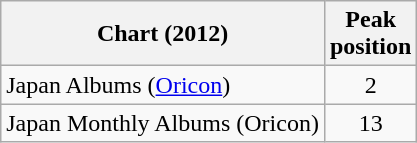<table class="wikitable sortable">
<tr>
<th>Chart (2012)</th>
<th>Peak<br>position</th>
</tr>
<tr>
<td>Japan Albums (<a href='#'>Oricon</a>)</td>
<td align="center">2</td>
</tr>
<tr>
<td>Japan Monthly Albums (Oricon)</td>
<td align="center">13</td>
</tr>
</table>
